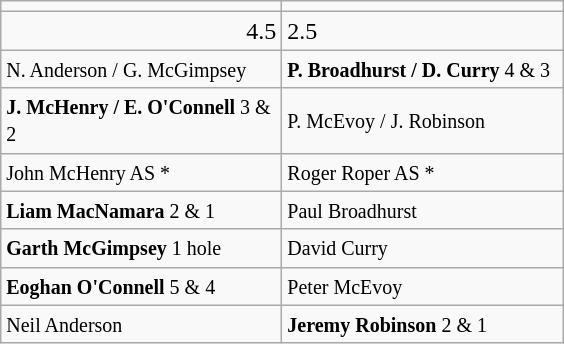<table class="wikitable">
<tr>
<td align="center" width="180"></td>
<td align="center" width="180"></td>
</tr>
<tr>
<td align="right">4.5</td>
<td>2.5</td>
</tr>
<tr>
<td><small>N. Anderson / G. McGimpsey</small></td>
<td><small><strong>P. Broadhurst / D. Curry</strong> 4 & 3</small></td>
</tr>
<tr>
<td><small><strong>J. McHenry / E. O'Connell</strong> 3 & 2</small></td>
<td><small>P. McEvoy / J. Robinson</small></td>
</tr>
<tr>
<td><small>John McHenry AS *</small></td>
<td><small>Roger Roper AS *</small></td>
</tr>
<tr>
<td><small><strong>Liam MacNamara</strong> 2 & 1</small></td>
<td><small>Paul Broadhurst</small></td>
</tr>
<tr>
<td><small><strong>Garth McGimpsey</strong> 1 hole</small></td>
<td><small>David Curry</small></td>
</tr>
<tr>
<td><small><strong>Eoghan O'Connell</strong> 5 & 4</small></td>
<td><small>Peter McEvoy</small></td>
</tr>
<tr>
<td><small>Neil Anderson</small></td>
<td><small><strong>Jeremy Robinson</strong> 2 & 1</small></td>
</tr>
</table>
